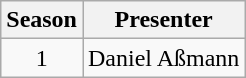<table class="wikitable" style="text-align:center;">
<tr>
<th>Season</th>
<th>Presenter</th>
</tr>
<tr>
<td>1</td>
<td>Daniel Aßmann</td>
</tr>
</table>
